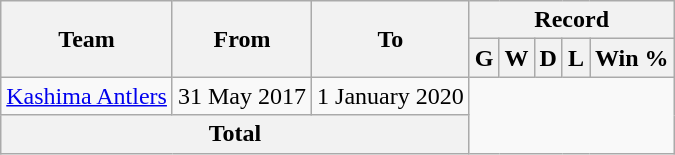<table class="wikitable" style="text-align: center">
<tr>
<th rowspan="2">Team</th>
<th rowspan="2">From</th>
<th rowspan="2">To</th>
<th colspan="5">Record</th>
</tr>
<tr>
<th>G</th>
<th>W</th>
<th>D</th>
<th>L</th>
<th>Win %</th>
</tr>
<tr 59-32-12-15>
<td align="left"><a href='#'>Kashima Antlers</a></td>
<td align="left">31 May 2017</td>
<td align="left">1 January 2020<br></td>
</tr>
<tr>
<th colspan="3">Total<br></th>
</tr>
</table>
